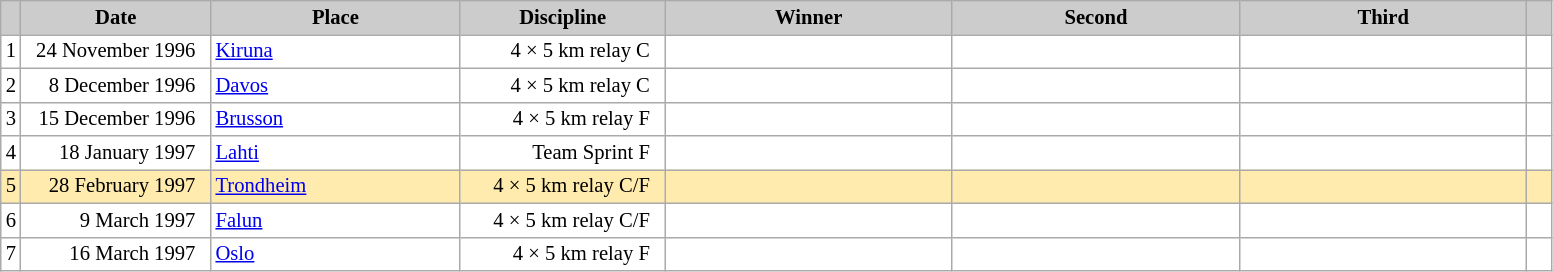<table class="wikitable plainrowheaders" style="background:#fff; font-size:86%; line-height:16px; border:grey solid 1px; border-collapse:collapse;">
<tr style="background:#ccc; text-align:center;">
<th scope="col" style="background:#ccc; width=20 px;"></th>
<th scope="col" style="background:#ccc; width:120px;">Date</th>
<th scope="col" style="background:#ccc; width:160px;">Place</th>
<th scope="col" style="background:#ccc; width:130px;">Discipline</th>
<th scope="col" style="background:#ccc; width:185px;">Winner</th>
<th scope="col" style="background:#ccc; width:185px;">Second</th>
<th scope="col" style="background:#ccc; width:185px;">Third</th>
<th scope="col" style="background:#ccc; width:10px;"></th>
</tr>
<tr>
<td align=center>1</td>
<td align=right>24 November 1996  </td>
<td> <a href='#'>Kiruna</a></td>
<td align=right>4 × 5 km relay C  </td>
<td></td>
<td></td>
<td></td>
<td></td>
</tr>
<tr>
<td align=center>2</td>
<td align=right>8 December 1996  </td>
<td> <a href='#'>Davos</a></td>
<td align=right>4 × 5 km relay C  </td>
<td></td>
<td></td>
<td></td>
<td></td>
</tr>
<tr>
<td align=center>3</td>
<td align=right>15 December 1996  </td>
<td> <a href='#'>Brusson</a></td>
<td align=right>4 × 5 km relay F  </td>
<td></td>
<td></td>
<td></td>
<td></td>
</tr>
<tr>
<td align=center>4</td>
<td align=right>18 January 1997  </td>
<td> <a href='#'>Lahti</a></td>
<td align=right>Team Sprint F  </td>
<td></td>
<td></td>
<td></td>
<td></td>
</tr>
<tr style="background:#FFEBAD">
<td align=center>5</td>
<td align=right>28 February 1997  </td>
<td> <a href='#'>Trondheim</a></td>
<td align=right>4 × 5 km relay C/F  </td>
<td></td>
<td></td>
<td></td>
<td></td>
</tr>
<tr>
<td align=center>6</td>
<td align=right>9 March 1997  </td>
<td> <a href='#'>Falun</a></td>
<td align=right>4 × 5 km relay C/F  </td>
<td></td>
<td></td>
<td></td>
<td></td>
</tr>
<tr>
<td align=center>7</td>
<td align=right>16 March 1997  </td>
<td> <a href='#'>Oslo</a></td>
<td align=right>4 × 5 km relay F  </td>
<td></td>
<td></td>
<td></td>
<td></td>
</tr>
</table>
